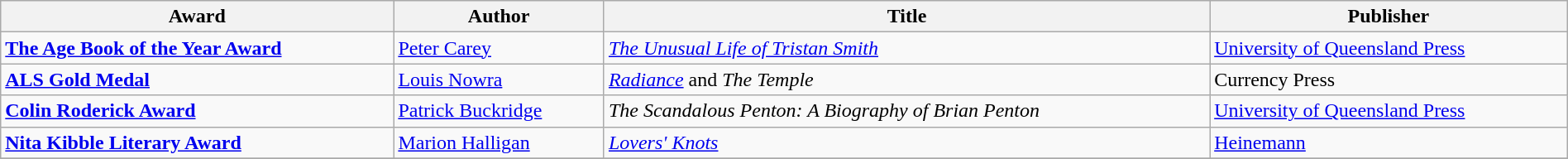<table class="wikitable" width=100%>
<tr>
<th>Award</th>
<th>Author</th>
<th>Title</th>
<th>Publisher</th>
</tr>
<tr>
<td><strong><a href='#'>The Age Book of the Year Award</a></strong></td>
<td><a href='#'>Peter Carey</a></td>
<td><em><a href='#'>The Unusual Life of Tristan Smith</a></em></td>
<td><a href='#'>University of Queensland Press</a></td>
</tr>
<tr>
<td><strong><a href='#'>ALS Gold Medal</a></strong></td>
<td><a href='#'>Louis Nowra</a></td>
<td><em><a href='#'>Radiance</a></em> and <em>The Temple</em></td>
<td>Currency Press</td>
</tr>
<tr>
<td><strong><a href='#'>Colin Roderick Award</a></strong></td>
<td><a href='#'>Patrick Buckridge</a></td>
<td><em>The Scandalous Penton: A Biography of Brian Penton</em></td>
<td><a href='#'>University of Queensland Press</a></td>
</tr>
<tr>
<td><strong><a href='#'>Nita Kibble Literary Award</a></strong></td>
<td><a href='#'>Marion Halligan</a></td>
<td><em><a href='#'>Lovers' Knots</a></em></td>
<td><a href='#'>Heinemann</a></td>
</tr>
<tr>
</tr>
</table>
